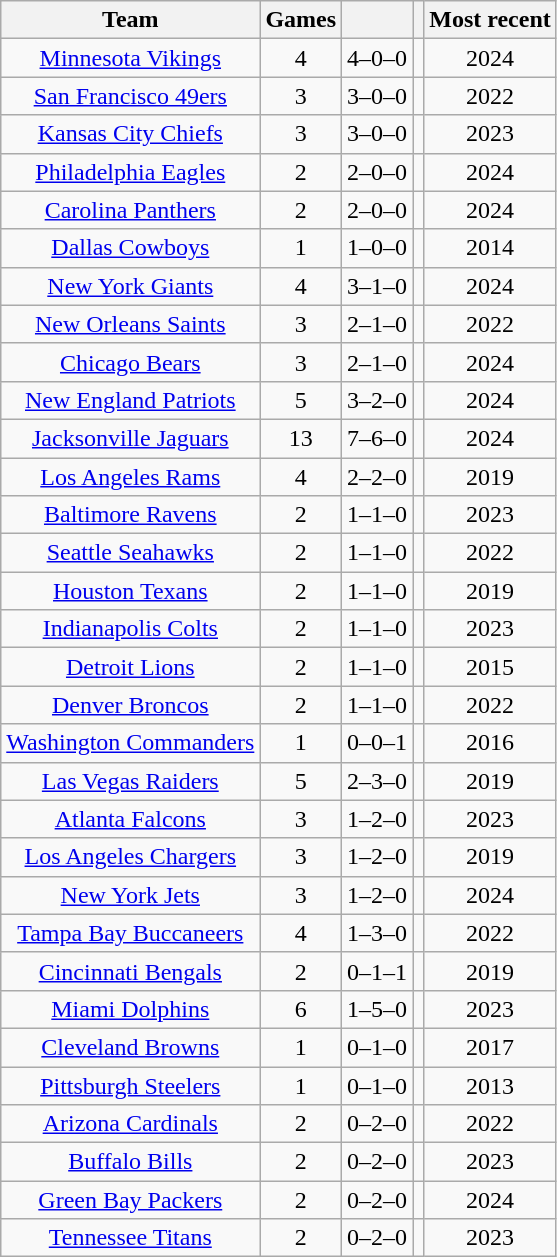<table class="wikitable sortable" style="text-align:center">
<tr>
<th>Team</th>
<th>Games</th>
<th></th>
<th></th>
<th>Most recent</th>
</tr>
<tr>
<td><a href='#'>Minnesota Vikings</a></td>
<td>4</td>
<td>4–0–0</td>
<td></td>
<td>2024</td>
</tr>
<tr>
<td><a href='#'>San Francisco 49ers</a></td>
<td>3</td>
<td>3–0–0</td>
<td></td>
<td>2022</td>
</tr>
<tr>
<td><a href='#'>Kansas City Chiefs</a></td>
<td>3</td>
<td>3–0–0</td>
<td></td>
<td>2023</td>
</tr>
<tr>
<td><a href='#'>Philadelphia Eagles</a></td>
<td>2</td>
<td>2–0–0</td>
<td></td>
<td>2024</td>
</tr>
<tr>
<td><a href='#'>Carolina Panthers</a></td>
<td>2</td>
<td>2–0–0</td>
<td></td>
<td>2024</td>
</tr>
<tr>
<td><a href='#'>Dallas Cowboys</a></td>
<td>1</td>
<td>1–0–0</td>
<td></td>
<td>2014</td>
</tr>
<tr>
<td><a href='#'>New York Giants</a></td>
<td>4</td>
<td>3–1–0</td>
<td></td>
<td>2024</td>
</tr>
<tr>
<td><a href='#'>New Orleans Saints</a></td>
<td>3</td>
<td>2–1–0</td>
<td></td>
<td>2022</td>
</tr>
<tr>
<td><a href='#'>Chicago Bears</a></td>
<td>3</td>
<td>2–1–0</td>
<td></td>
<td>2024</td>
</tr>
<tr>
<td><a href='#'>New England Patriots</a></td>
<td>5</td>
<td>3–2–0</td>
<td></td>
<td>2024</td>
</tr>
<tr>
<td><a href='#'>Jacksonville Jaguars</a></td>
<td>13</td>
<td>7–6–0</td>
<td></td>
<td>2024</td>
</tr>
<tr>
<td><a href='#'>Los Angeles Rams</a></td>
<td>4</td>
<td>2–2–0</td>
<td></td>
<td>2019</td>
</tr>
<tr>
<td><a href='#'>Baltimore Ravens</a></td>
<td>2</td>
<td>1–1–0</td>
<td></td>
<td>2023</td>
</tr>
<tr>
<td><a href='#'>Seattle Seahawks</a></td>
<td>2</td>
<td>1–1–0</td>
<td></td>
<td>2022</td>
</tr>
<tr>
<td><a href='#'>Houston Texans</a></td>
<td>2</td>
<td>1–1–0</td>
<td></td>
<td>2019</td>
</tr>
<tr>
<td><a href='#'>Indianapolis Colts</a></td>
<td>2</td>
<td>1–1–0</td>
<td></td>
<td>2023</td>
</tr>
<tr>
<td><a href='#'>Detroit Lions</a></td>
<td>2</td>
<td>1–1–0</td>
<td></td>
<td>2015</td>
</tr>
<tr>
<td><a href='#'>Denver Broncos</a></td>
<td>2</td>
<td>1–1–0</td>
<td></td>
<td>2022</td>
</tr>
<tr>
<td><a href='#'>Washington Commanders</a></td>
<td>1</td>
<td>0–0–1</td>
<td></td>
<td>2016</td>
</tr>
<tr>
<td><a href='#'>Las Vegas Raiders</a></td>
<td>5</td>
<td>2–3–0</td>
<td></td>
<td>2019</td>
</tr>
<tr>
<td><a href='#'>Atlanta Falcons</a></td>
<td>3</td>
<td>1–2–0</td>
<td></td>
<td>2023</td>
</tr>
<tr>
<td><a href='#'>Los Angeles Chargers</a></td>
<td>3</td>
<td>1–2–0</td>
<td></td>
<td>2019</td>
</tr>
<tr>
<td><a href='#'>New York Jets</a></td>
<td>3</td>
<td>1–2–0</td>
<td></td>
<td>2024</td>
</tr>
<tr>
<td><a href='#'>Tampa Bay Buccaneers</a></td>
<td>4</td>
<td>1–3–0</td>
<td></td>
<td>2022</td>
</tr>
<tr>
<td><a href='#'>Cincinnati Bengals</a></td>
<td>2</td>
<td>0–1–1</td>
<td></td>
<td>2019</td>
</tr>
<tr>
<td><a href='#'>Miami Dolphins</a></td>
<td>6</td>
<td>1–5–0</td>
<td></td>
<td>2023</td>
</tr>
<tr>
<td><a href='#'>Cleveland Browns</a></td>
<td>1</td>
<td>0–1–0</td>
<td></td>
<td>2017</td>
</tr>
<tr>
<td><a href='#'>Pittsburgh Steelers</a></td>
<td>1</td>
<td>0–1–0</td>
<td></td>
<td>2013</td>
</tr>
<tr>
<td><a href='#'>Arizona Cardinals</a></td>
<td>2</td>
<td>0–2–0</td>
<td></td>
<td>2022</td>
</tr>
<tr>
<td><a href='#'>Buffalo Bills</a></td>
<td>2</td>
<td>0–2–0</td>
<td></td>
<td>2023</td>
</tr>
<tr>
<td><a href='#'>Green Bay Packers</a></td>
<td>2</td>
<td>0–2–0</td>
<td></td>
<td>2024</td>
</tr>
<tr>
<td><a href='#'>Tennessee Titans</a></td>
<td>2</td>
<td>0–2–0</td>
<td></td>
<td>2023</td>
</tr>
</table>
